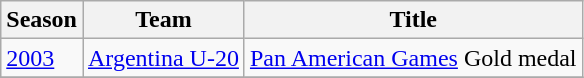<table class="wikitable">
<tr>
<th>Season</th>
<th>Team</th>
<th>Title</th>
</tr>
<tr>
<td><a href='#'>2003</a></td>
<td><a href='#'>Argentina U-20</a></td>
<td><a href='#'>Pan American Games</a> Gold medal</td>
</tr>
<tr>
</tr>
</table>
